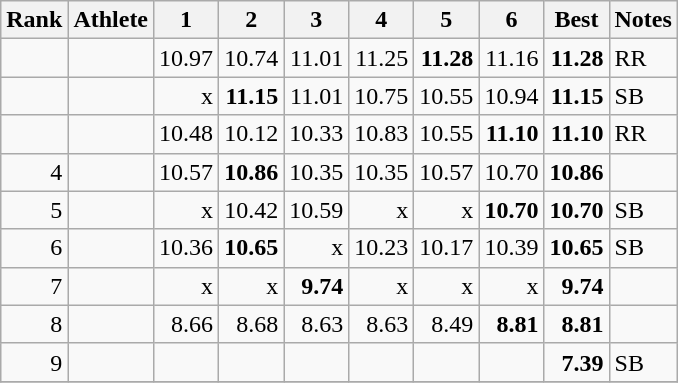<table class="wikitable sortable" style="text-align:left">
<tr>
<th>Rank</th>
<th>Athlete</th>
<th width="25">1</th>
<th width="25">2</th>
<th width="25">3</th>
<th width="25">4</th>
<th width="25">5</th>
<th width="25">6</th>
<th>Best</th>
<th>Notes</th>
</tr>
<tr>
<td align=right></td>
<td></td>
<td align=right>10.97</td>
<td align=right>10.74</td>
<td align=right>11.01</td>
<td align=right>11.25</td>
<td align=right><strong>11.28</strong></td>
<td align=right>11.16</td>
<td align=right><strong>11.28</strong></td>
<td>RR</td>
</tr>
<tr>
<td align=right></td>
<td></td>
<td align=right>x</td>
<td align=right><strong>11.15</strong></td>
<td align=right>11.01</td>
<td align=right>10.75</td>
<td align=right>10.55</td>
<td align=right>10.94</td>
<td align=right><strong>11.15</strong></td>
<td>SB</td>
</tr>
<tr>
<td align=right></td>
<td></td>
<td align=right>10.48</td>
<td align=right>10.12</td>
<td align=right>10.33</td>
<td align=right>10.83</td>
<td align=right>10.55</td>
<td align=right><strong>11.10</strong></td>
<td align=right><strong>11.10</strong></td>
<td>RR</td>
</tr>
<tr>
<td align=right>4</td>
<td></td>
<td align=right>10.57</td>
<td align=right><strong>10.86</strong></td>
<td align=right>10.35</td>
<td align=right>10.35</td>
<td align=right>10.57</td>
<td align=right>10.70</td>
<td align=right><strong>10.86</strong></td>
<td></td>
</tr>
<tr>
<td align=right>5</td>
<td></td>
<td align=right>x</td>
<td align=right>10.42</td>
<td align=right>10.59</td>
<td align=right>x</td>
<td align=right>x</td>
<td align=right><strong>10.70</strong></td>
<td align=right><strong>10.70</strong></td>
<td>SB</td>
</tr>
<tr>
<td align=right>6</td>
<td></td>
<td align=right>10.36</td>
<td align=right><strong>10.65</strong></td>
<td align=right>x</td>
<td align=right>10.23</td>
<td align=right>10.17</td>
<td align=right>10.39</td>
<td align=right><strong>10.65</strong></td>
<td>SB</td>
</tr>
<tr>
<td align=right>7</td>
<td></td>
<td align=right>x</td>
<td align=right>x</td>
<td align=right><strong>9.74</strong></td>
<td align=right>x</td>
<td align=right>x</td>
<td align=right>x</td>
<td align=right><strong>9.74</strong></td>
<td></td>
</tr>
<tr>
<td align=right>8</td>
<td></td>
<td align=right>8.66</td>
<td align=right>8.68</td>
<td align=right>8.63</td>
<td align=right>8.63</td>
<td align=right>8.49</td>
<td align=right><strong>8.81</strong></td>
<td align=right><strong>8.81</strong></td>
<td></td>
</tr>
<tr>
<td align=right>9</td>
<td></td>
<td align=right></td>
<td align=right></td>
<td align=right></td>
<td align=right></td>
<td align=right></td>
<td align=right></td>
<td align=right><strong>7.39</strong></td>
<td>SB</td>
</tr>
<tr>
</tr>
</table>
